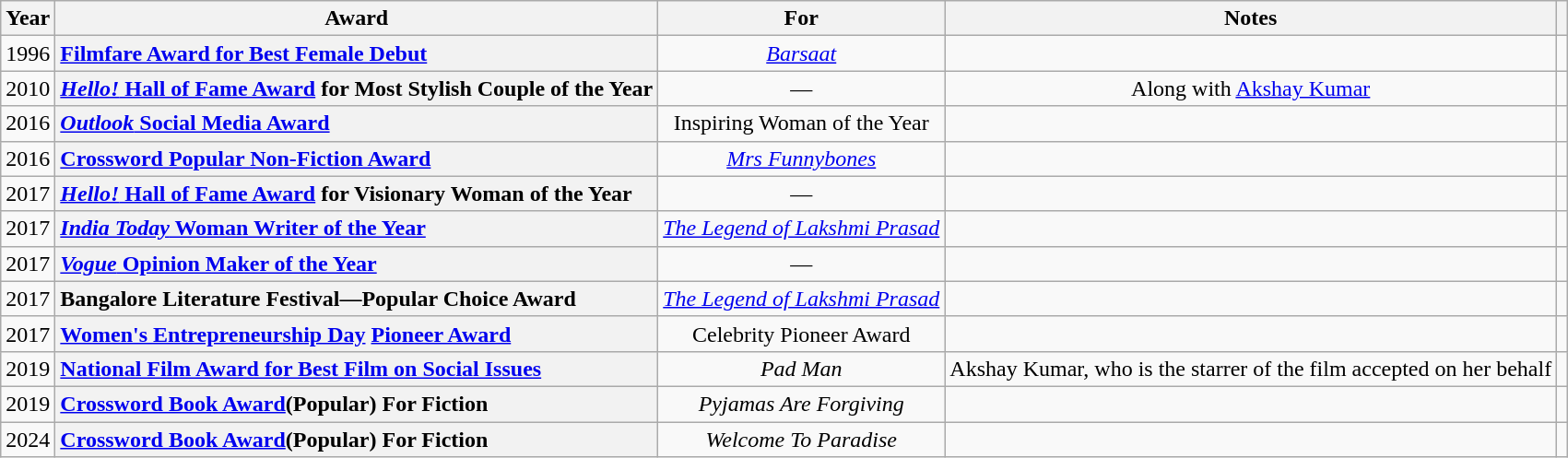<table class="wikitable sortable plainrowheaders">
<tr>
<th scope="col">Year</th>
<th scope="col">Award</th>
<th scope="col">For</th>
<th scope="col" class="unsortable">Notes</th>
<th scope="col" class="unsortable"></th>
</tr>
<tr>
<td style="text-align:center;">1996</td>
<th scope="row" style="text-align:left;"><a href='#'>Filmfare Award for Best Female Debut</a></th>
<td style="text-align:center;"><em><a href='#'>Barsaat</a></em></td>
<td style="text-align:center;"></td>
<td style="text-align:center;"></td>
</tr>
<tr>
<td style="text-align:center;">2010</td>
<th scope="row" style="text-align:left;"><a href='#'><em>Hello!</em> Hall of Fame Award</a> for Most Stylish Couple of the Year</th>
<td style="text-align:center;">—</td>
<td style="text-align:center;">Along with <a href='#'>Akshay Kumar</a></td>
<td style="text-align:center;"></td>
</tr>
<tr>
<td style="text-align:center;">2016</td>
<th scope="row" style="text-align:left;"><a href='#'><em>Outlook</em> Social Media Award</a></th>
<td style="text-align:center;">Inspiring Woman of the Year</td>
<td style="text-align:center;"></td>
<td style="text-align:center;"></td>
</tr>
<tr>
<td style="text-align:center;">2016</td>
<th scope="row" style="text-align:left;"><a href='#'>Crossword Popular Non-Fiction Award</a></th>
<td style="text-align:center;"><em><a href='#'>Mrs Funnybones</a></em></td>
<td style="text-align:center;"></td>
<td style="text-align:center;"></td>
</tr>
<tr>
<td style="text-align:center;">2017</td>
<th scope="row" style="text-align:left;"><a href='#'><em>Hello!</em> Hall of Fame Award</a> for Visionary Woman of the Year</th>
<td style="text-align:center;">—</td>
<td style="text-align:center;"></td>
<td style="text-align:center;"></td>
</tr>
<tr>
<td style="text-align:center;">2017</td>
<th scope="row" style="text-align:left;"><a href='#'><em>India Today</em> Woman Writer of the Year</a></th>
<td><em><a href='#'>The Legend of Lakshmi Prasad</a></em></td>
<td style="text-align:center;"></td>
<td style="text-align:center;"></td>
</tr>
<tr>
<td style="text-align:center;">2017</td>
<th scope="row" style="text-align:left;"><a href='#'><em>Vogue</em> Opinion Maker of the Year</a></th>
<td style="text-align:center;">—</td>
<td style="text-align:center;"></td>
<td style="text-align:center;"></td>
</tr>
<tr>
<td style="text-align:center;">2017</td>
<th scope="row" style="text-align:left;">Bangalore Literature Festival—Popular Choice Award</th>
<td><em><a href='#'>The Legend of Lakshmi Prasad</a></em></td>
<td style="text-align:center;"></td>
<td style="text-align:center;"></td>
</tr>
<tr>
<td style="text-align:center;">2017</td>
<th scope="row" style="text-align:left;"><a href='#'>Women's Entrepreneurship Day</a> <a href='#'>Pioneer Award</a></th>
<td style="text-align:center;">Celebrity Pioneer Award</td>
<td style="text-align:center;"></td>
<td style="text-align:center;"></td>
</tr>
<tr>
<td style="text-align:center;">2019</td>
<th scope="row" style="text-align:left;"><a href='#'>National Film Award for Best Film on Social Issues</a></th>
<td style="text-align:center;"><em>Pad Man</em></td>
<td style="text-align:center;">Akshay Kumar, who is the starrer of the film accepted on her behalf</td>
<td style="text-align:center;"></td>
</tr>
<tr>
<td style="text-align:center;">2019</td>
<th scope="row" style="text-align:left;"><a href='#'>Crossword Book Award</a>(Popular) For Fiction</th>
<td style="text-align:center;"><em>Pyjamas Are Forgiving</em></td>
<td style="text-align:center;"></td>
<td style="text-align:center;"></td>
</tr>
<tr>
<td style="text-align:center;">2024</td>
<th scope="row" style="text-align:left;"><a href='#'>Crossword Book Award</a>(Popular) For Fiction</th>
<td style="text-align:center;"><em>Welcome To Paradise</em></td>
<td style="text-align:center;"></td>
<td style="text-align:center;"></td>
</tr>
</table>
